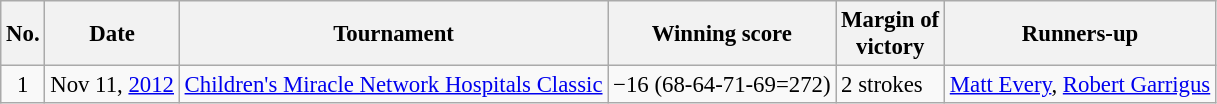<table class="wikitable" style="font-size:95%;">
<tr>
<th>No.</th>
<th>Date</th>
<th>Tournament</th>
<th>Winning score</th>
<th>Margin of<br>victory</th>
<th>Runners-up</th>
</tr>
<tr>
<td align=center>1</td>
<td align=right>Nov 11, <a href='#'>2012</a></td>
<td><a href='#'>Children's Miracle Network Hospitals Classic</a></td>
<td>−16 (68-64-71-69=272)</td>
<td>2 strokes</td>
<td> <a href='#'>Matt Every</a>,  <a href='#'>Robert Garrigus</a></td>
</tr>
</table>
